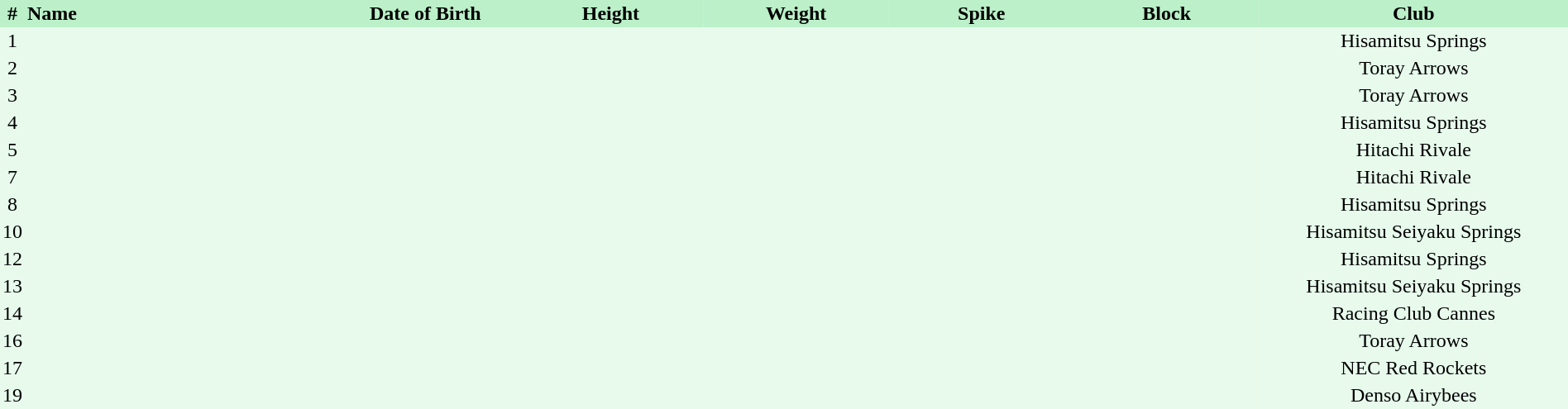<table border=0 cellpadding=2 cellspacing=0  |- bgcolor=#FFECCE style=text-align:center; font-size:90%; width=100%>
<tr bgcolor=#BBF0C9>
<th>#</th>
<th align=left width=20%>Name</th>
<th width=12%>Date of Birth</th>
<th width=12%>Height</th>
<th width=12%>Weight</th>
<th width=12%>Spike</th>
<th width=12%>Block</th>
<th width=20%>Club</th>
</tr>
<tr bgcolor=#E7FAEC>
<td>1</td>
<td align=left></td>
<td align=right></td>
<td></td>
<td></td>
<td></td>
<td></td>
<td>Hisamitsu Springs</td>
</tr>
<tr bgcolor=#E7FAEC>
<td>2</td>
<td align=left></td>
<td align=right></td>
<td></td>
<td></td>
<td></td>
<td></td>
<td>Toray Arrows</td>
</tr>
<tr bgcolor=#E7FAEC>
<td>3</td>
<td align=left></td>
<td align=right></td>
<td></td>
<td></td>
<td></td>
<td></td>
<td>Toray Arrows</td>
</tr>
<tr bgcolor=#E7FAEC>
<td>4</td>
<td align=left></td>
<td align=right></td>
<td></td>
<td></td>
<td></td>
<td></td>
<td>Hisamitsu Springs</td>
</tr>
<tr bgcolor=#E7FAEC>
<td>5</td>
<td align=left></td>
<td align=right></td>
<td></td>
<td></td>
<td></td>
<td></td>
<td>Hitachi Rivale</td>
</tr>
<tr bgcolor=#E7FAEC>
<td>7</td>
<td align=left></td>
<td align=right></td>
<td></td>
<td></td>
<td></td>
<td></td>
<td>Hitachi Rivale</td>
</tr>
<tr bgcolor=#E7FAEC>
<td>8</td>
<td align=left></td>
<td align=right></td>
<td></td>
<td></td>
<td></td>
<td></td>
<td>Hisamitsu Springs</td>
</tr>
<tr bgcolor=#E7FAEC>
<td>10</td>
<td align=left></td>
<td align=right></td>
<td></td>
<td></td>
<td></td>
<td></td>
<td>Hisamitsu Seiyaku Springs</td>
</tr>
<tr bgcolor=#E7FAEC>
<td>12</td>
<td align=left></td>
<td align=right></td>
<td></td>
<td></td>
<td></td>
<td></td>
<td>Hisamitsu Springs</td>
</tr>
<tr bgcolor=#E7FAEC>
<td>13</td>
<td align=left></td>
<td align=right></td>
<td></td>
<td></td>
<td></td>
<td></td>
<td>Hisamitsu Seiyaku Springs</td>
</tr>
<tr bgcolor=#E7FAEC>
<td>14</td>
<td align=left></td>
<td align=right></td>
<td></td>
<td></td>
<td></td>
<td></td>
<td>Racing Club Cannes</td>
</tr>
<tr bgcolor=#E7FAEC>
<td>16</td>
<td align=left></td>
<td align=right></td>
<td></td>
<td></td>
<td></td>
<td></td>
<td>Toray Arrows</td>
</tr>
<tr bgcolor=#E7FAEC>
<td>17</td>
<td align=left></td>
<td align=right></td>
<td></td>
<td></td>
<td></td>
<td></td>
<td>NEC Red Rockets</td>
</tr>
<tr bgcolor=#E7FAEC>
<td>19</td>
<td align=left></td>
<td align=right></td>
<td></td>
<td></td>
<td></td>
<td></td>
<td>Denso Airybees</td>
</tr>
</table>
